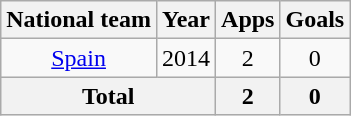<table class="wikitable" style="text-align:center">
<tr>
<th>National team</th>
<th>Year</th>
<th>Apps</th>
<th>Goals</th>
</tr>
<tr>
<td rowspan="1"><a href='#'>Spain</a></td>
<td>2014</td>
<td>2</td>
<td>0</td>
</tr>
<tr>
<th colspan="2">Total</th>
<th>2</th>
<th>0</th>
</tr>
</table>
